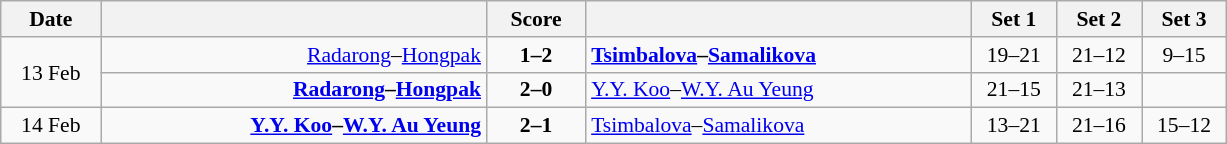<table class="wikitable" style="text-align: center; font-size:90% ">
<tr>
<th width="60">Date</th>
<th align="right" width="250"></th>
<th width="60">Score</th>
<th align="left" width="250"></th>
<th width="50">Set 1</th>
<th width="50">Set 2</th>
<th width="50">Set 3</th>
</tr>
<tr>
<td rowspan=2>13 Feb</td>
<td align=right><a href='#'>Radarong</a>–<a href='#'>Hongpak</a> </td>
<td align=center><strong>1–2</strong></td>
<td align=left><strong> <a href='#'>Tsimbalova</a>–<a href='#'>Samalikova</a></strong></td>
<td>19–21</td>
<td>21–12</td>
<td>9–15</td>
</tr>
<tr>
<td align=right><strong><a href='#'>Radarong</a>–<a href='#'>Hongpak</a> </strong></td>
<td align=center><strong>2–0</strong></td>
<td align=left> <a href='#'>Y.Y. Koo</a>–<a href='#'>W.Y. Au Yeung</a></td>
<td>21–15</td>
<td>21–13</td>
<td></td>
</tr>
<tr>
<td>14 Feb</td>
<td align=right><strong><a href='#'>Y.Y. Koo</a>–<a href='#'>W.Y. Au Yeung</a> </strong></td>
<td align=center><strong>2–1</strong></td>
<td align=left> <a href='#'>Tsimbalova</a>–<a href='#'>Samalikova</a></td>
<td>13–21</td>
<td>21–16</td>
<td>15–12</td>
</tr>
</table>
